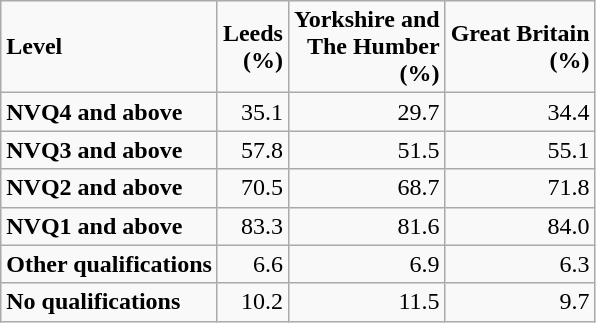<table class="wikitable" border="1" align=>
<tr>
<td><strong>Level</strong></td>
<td align=right><strong>Leeds <br>(%)</strong></td>
<td align=right><strong>Yorkshire and <br>The Humber <br>(%) </strong></td>
<td align=right><strong>Great Britain <br>(%)</strong></td>
</tr>
<tr>
<td><strong>NVQ4 and above</strong></td>
<td align=right>35.1</td>
<td align=right>29.7</td>
<td align=right>34.4</td>
</tr>
<tr>
<td><strong>NVQ3 and above</strong></td>
<td align=right>57.8</td>
<td align=right>51.5</td>
<td align=right>55.1</td>
</tr>
<tr>
<td><strong>NVQ2 and above</strong></td>
<td align=right>70.5</td>
<td align=right>68.7</td>
<td align=right>71.8</td>
</tr>
<tr>
<td><strong>NVQ1 and above</strong></td>
<td align=right>83.3</td>
<td align=right>81.6</td>
<td align=right>84.0</td>
</tr>
<tr>
<td><strong>Other qualifications </strong></td>
<td align=right>6.6</td>
<td align=right>6.9</td>
<td align=right>6.3</td>
</tr>
<tr>
<td><strong>No qualifications</strong></td>
<td align=right>10.2</td>
<td align=right>11.5</td>
<td align=right>9.7</td>
</tr>
</table>
